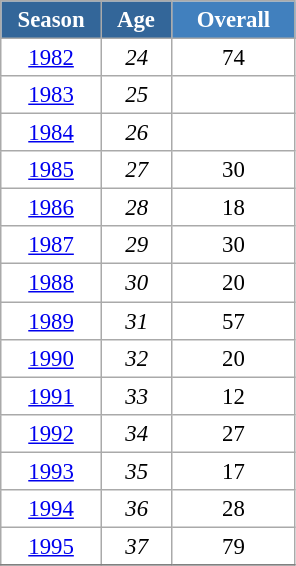<table class="wikitable" style="font-size:95%; text-align:center; border:grey solid 1px; border-collapse:collapse; background:#ffffff;">
<tr>
<th style="background-color:#369; color:white; width:60px;"> Season </th>
<th style="background-color:#369; color:white; width:40px;"> Age </th>
<th style="background-color:#4180be; color:white; width:75px;">Overall</th>
</tr>
<tr>
<td><a href='#'>1982</a></td>
<td><em>24</em></td>
<td>74</td>
</tr>
<tr>
<td><a href='#'>1983</a></td>
<td><em>25</em></td>
<td></td>
</tr>
<tr>
<td><a href='#'>1984</a></td>
<td><em>26</em></td>
<td></td>
</tr>
<tr>
<td><a href='#'>1985</a></td>
<td><em>27</em></td>
<td>30</td>
</tr>
<tr>
<td><a href='#'>1986</a></td>
<td><em>28</em></td>
<td>18</td>
</tr>
<tr>
<td><a href='#'>1987</a></td>
<td><em>29</em></td>
<td>30</td>
</tr>
<tr>
<td><a href='#'>1988</a></td>
<td><em>30</em></td>
<td>20</td>
</tr>
<tr>
<td><a href='#'>1989</a></td>
<td><em>31</em></td>
<td>57</td>
</tr>
<tr>
<td><a href='#'>1990</a></td>
<td><em>32</em></td>
<td>20</td>
</tr>
<tr>
<td><a href='#'>1991</a></td>
<td><em>33</em></td>
<td>12</td>
</tr>
<tr>
<td><a href='#'>1992</a></td>
<td><em>34</em></td>
<td>27</td>
</tr>
<tr>
<td><a href='#'>1993</a></td>
<td><em>35</em></td>
<td>17</td>
</tr>
<tr>
<td><a href='#'>1994</a></td>
<td><em>36</em></td>
<td>28</td>
</tr>
<tr>
<td><a href='#'>1995</a></td>
<td><em>37</em></td>
<td>79</td>
</tr>
<tr>
</tr>
</table>
